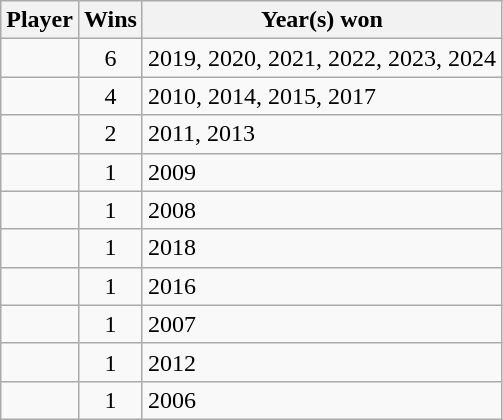<table class="wikitable sortable">
<tr>
<th>Player</th>
<th>Wins</th>
<th>Year(s) won</th>
</tr>
<tr>
<td></td>
<td align="center">6</td>
<td>2019, 2020, 2021, 2022, 2023, 2024</td>
</tr>
<tr>
<td></td>
<td align=center>4</td>
<td>2010, 2014, 2015, 2017</td>
</tr>
<tr>
<td></td>
<td align=center>2</td>
<td>2011, 2013</td>
</tr>
<tr>
<td></td>
<td align=center>1</td>
<td>2009</td>
</tr>
<tr>
<td></td>
<td align=center>1</td>
<td>2008</td>
</tr>
<tr>
<td></td>
<td align="center">1</td>
<td>2018</td>
</tr>
<tr>
<td></td>
<td align="center">1</td>
<td>2016</td>
</tr>
<tr>
<td></td>
<td align="center">1</td>
<td>2007</td>
</tr>
<tr>
<td></td>
<td align="center">1</td>
<td>2012</td>
</tr>
<tr>
<td></td>
<td align=center>1</td>
<td>2006</td>
</tr>
</table>
